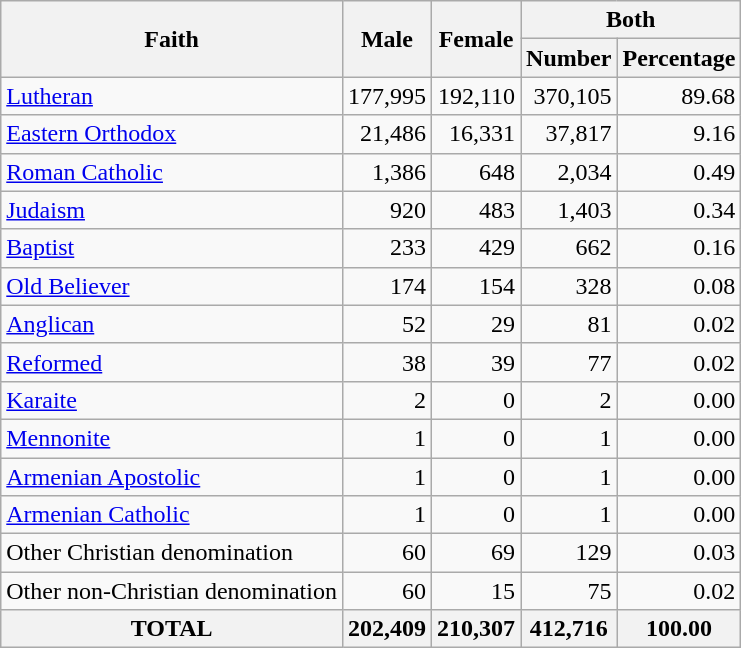<table class="wikitable sortable">
<tr>
<th rowspan=2>Faith</th>
<th rowspan=2>Male</th>
<th rowspan=2>Female</th>
<th colspan=2>Both</th>
</tr>
<tr>
<th>Number</th>
<th>Percentage</th>
</tr>
<tr>
<td><a href='#'>Lutheran</a></td>
<td align="right">177,995</td>
<td align="right">192,110</td>
<td align="right">370,105</td>
<td align="right">89.68</td>
</tr>
<tr>
<td><a href='#'>Eastern Orthodox</a></td>
<td align="right">21,486</td>
<td align="right">16,331</td>
<td align="right">37,817</td>
<td align="right">9.16</td>
</tr>
<tr>
<td><a href='#'>Roman Catholic</a></td>
<td align="right">1,386</td>
<td align="right">648</td>
<td align="right">2,034</td>
<td align="right">0.49</td>
</tr>
<tr>
<td><a href='#'>Judaism</a></td>
<td align="right">920</td>
<td align="right">483</td>
<td align="right">1,403</td>
<td align="right">0.34</td>
</tr>
<tr>
<td><a href='#'>Baptist</a></td>
<td align="right">233</td>
<td align="right">429</td>
<td align="right">662</td>
<td align="right">0.16</td>
</tr>
<tr>
<td><a href='#'>Old Believer</a></td>
<td align="right">174</td>
<td align="right">154</td>
<td align="right">328</td>
<td align="right">0.08</td>
</tr>
<tr>
<td><a href='#'>Anglican</a></td>
<td align="right">52</td>
<td align="right">29</td>
<td align="right">81</td>
<td align="right">0.02</td>
</tr>
<tr>
<td><a href='#'>Reformed</a></td>
<td align="right">38</td>
<td align="right">39</td>
<td align="right">77</td>
<td align="right">0.02</td>
</tr>
<tr>
<td><a href='#'>Karaite</a></td>
<td align="right">2</td>
<td align="right">0</td>
<td align="right">2</td>
<td align="right">0.00</td>
</tr>
<tr>
<td><a href='#'>Mennonite</a></td>
<td align="right">1</td>
<td align="right">0</td>
<td align="right">1</td>
<td align="right">0.00</td>
</tr>
<tr>
<td><a href='#'>Armenian Apostolic</a></td>
<td align="right">1</td>
<td align="right">0</td>
<td align="right">1</td>
<td align="right">0.00</td>
</tr>
<tr>
<td><a href='#'>Armenian Catholic</a></td>
<td align="right">1</td>
<td align="right">0</td>
<td align="right">1</td>
<td align="right">0.00</td>
</tr>
<tr>
<td>Other Christian denomination</td>
<td align="right">60</td>
<td align="right">69</td>
<td align="right">129</td>
<td align="right">0.03</td>
</tr>
<tr>
<td>Other non-Christian denomination</td>
<td align="right">60</td>
<td align="right">15</td>
<td align="right">75</td>
<td align="right">0.02</td>
</tr>
<tr>
<th>TOTAL</th>
<th>202,409</th>
<th>210,307</th>
<th>412,716</th>
<th>100.00</th>
</tr>
</table>
